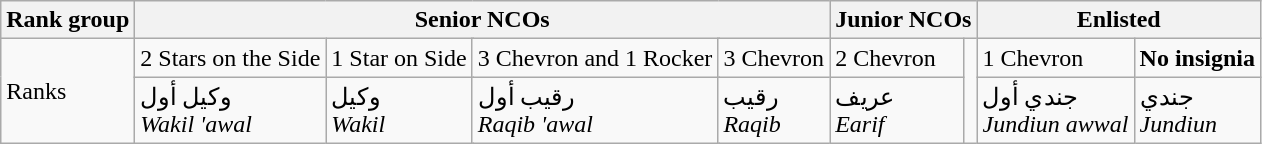<table class="wikitable">
<tr>
<th>Rank group</th>
<th colspan="22">Senior NCOs</th>
<th colspan="6">Junior NCOs</th>
<th colspan="8">Enlisted</th>
</tr>
<tr>
<td rowspan="2">Ranks</td>
<td colspan="6">2 Stars on the Side</td>
<td colspan="2">1 Star on Side</td>
<td colspan="2">3 Chevron and 1 Rocker</td>
<td colspan="12">3 Chevron</td>
<td colspan="4">2 Chevron</td>
<td colspan="2" rowspan="2"></td>
<td colspan="6">1 Chevron</td>
<td colspan="2"><strong>No insignia</strong></td>
</tr>
<tr>
<td colspan="6">وكيل أول<br><em>Wakil 'awal</em></td>
<td colspan="2">وكيل<br><em>Wakil</em></td>
<td colspan="2">رقيب أول<br><em>Raqib 'awal</em></td>
<td colspan="12">رقیب<br><em>Raqib</em></td>
<td colspan="4">عريف<br><em>Earif</em></td>
<td colspan="6">جندي أول<br><em>Jundiun awwal</em></td>
<td colspan="2">جندي<br><em>Jundiun</em></td>
</tr>
</table>
